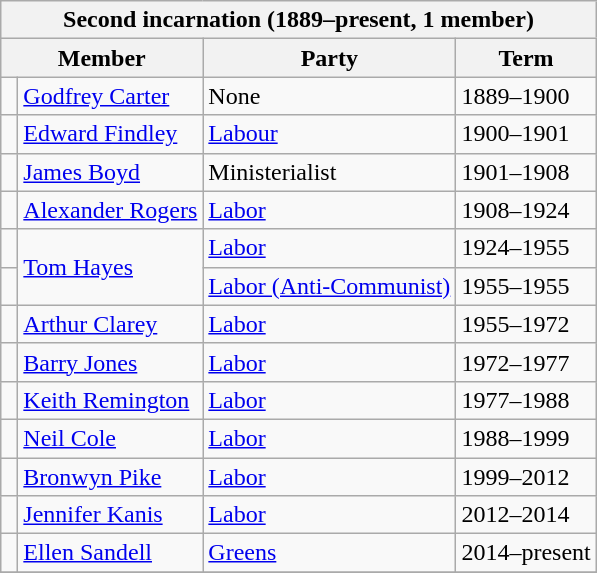<table class="wikitable">
<tr>
<th colspan=4 style="border-right:0px;";>Second incarnation (1889–present, 1 member)</th>
</tr>
<tr>
<th colspan="2">Member</th>
<th>Party</th>
<th>Term</th>
</tr>
<tr>
<td> </td>
<td><a href='#'>Godfrey Carter</a></td>
<td>None</td>
<td>1889–1900</td>
</tr>
<tr>
<td> </td>
<td><a href='#'>Edward Findley</a></td>
<td><a href='#'>Labour</a></td>
<td>1900–1901</td>
</tr>
<tr>
<td> </td>
<td><a href='#'>James Boyd</a></td>
<td>Ministerialist</td>
<td>1901–1908</td>
</tr>
<tr>
<td> </td>
<td><a href='#'>Alexander Rogers</a></td>
<td><a href='#'>Labor</a></td>
<td>1908–1924</td>
</tr>
<tr>
<td> </td>
<td rowspan="2"><a href='#'>Tom Hayes</a></td>
<td><a href='#'>Labor</a></td>
<td>1924–1955</td>
</tr>
<tr>
<td> </td>
<td><a href='#'>Labor (Anti-Communist)</a></td>
<td>1955–1955</td>
</tr>
<tr>
<td> </td>
<td><a href='#'>Arthur Clarey</a></td>
<td><a href='#'>Labor</a></td>
<td>1955–1972</td>
</tr>
<tr>
<td> </td>
<td><a href='#'>Barry Jones</a></td>
<td><a href='#'>Labor</a></td>
<td>1972–1977</td>
</tr>
<tr>
<td> </td>
<td><a href='#'>Keith Remington</a></td>
<td><a href='#'>Labor</a></td>
<td>1977–1988</td>
</tr>
<tr>
<td> </td>
<td><a href='#'>Neil Cole</a></td>
<td><a href='#'>Labor</a></td>
<td>1988–1999</td>
</tr>
<tr>
<td> </td>
<td><a href='#'>Bronwyn Pike</a></td>
<td><a href='#'>Labor</a></td>
<td>1999–2012</td>
</tr>
<tr>
<td> </td>
<td><a href='#'>Jennifer Kanis</a></td>
<td><a href='#'>Labor</a></td>
<td>2012–2014</td>
</tr>
<tr>
<td> </td>
<td><a href='#'>Ellen Sandell</a></td>
<td><a href='#'>Greens</a></td>
<td>2014–present</td>
</tr>
<tr>
</tr>
</table>
